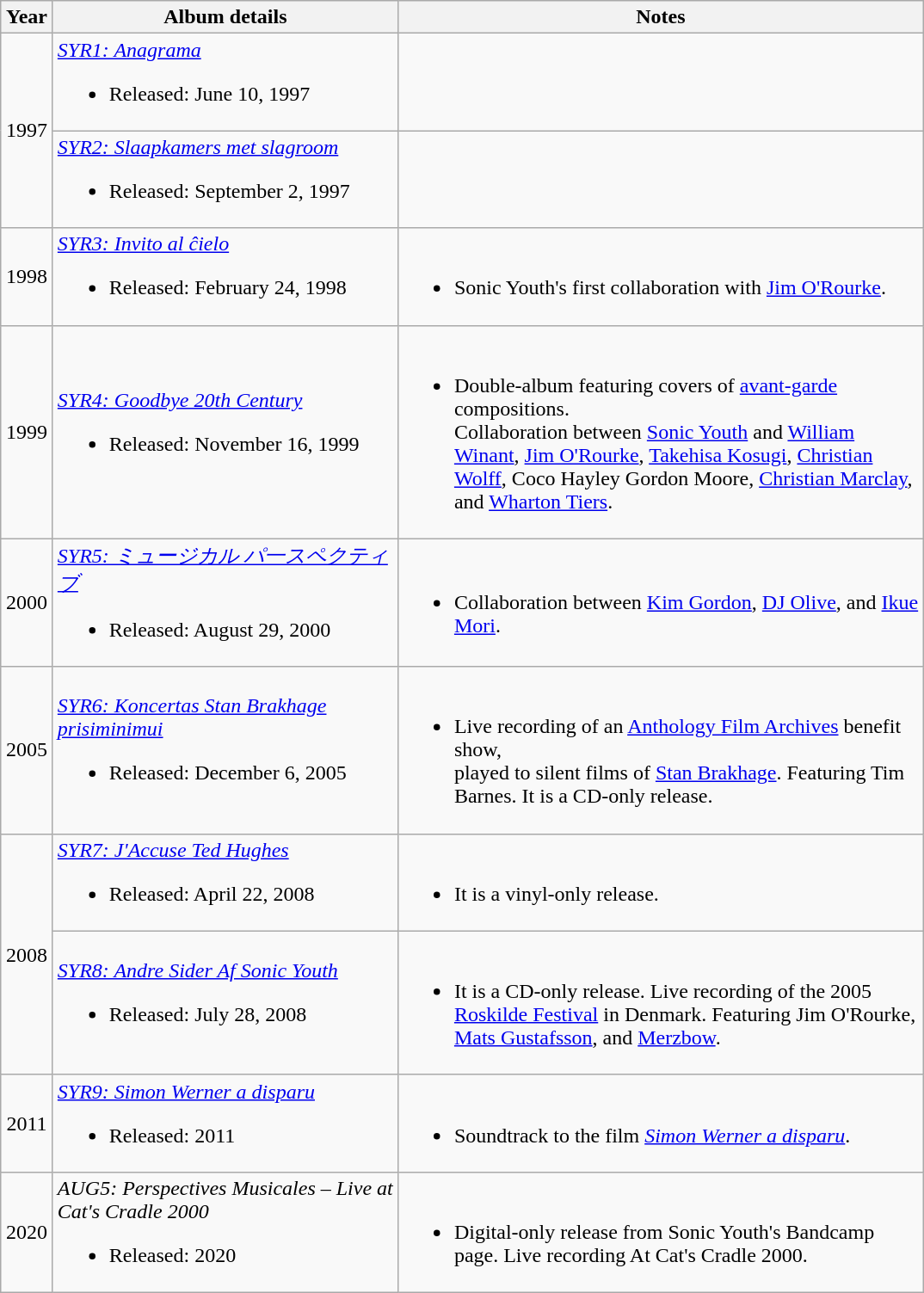<table class="wikitable">
<tr>
<th width="33">Year</th>
<th width="260">Album details</th>
<th width="400">Notes</th>
</tr>
<tr>
<td align="center" rowspan="2">1997</td>
<td><em><a href='#'>SYR1: Anagrama</a></em><br><ul><li>Released: June 10, 1997</li></ul></td>
<td></td>
</tr>
<tr>
<td><em><a href='#'>SYR2: Slaapkamers met slagroom</a></em><br><ul><li>Released: September 2, 1997</li></ul></td>
<td></td>
</tr>
<tr>
<td align="center">1998</td>
<td><em><a href='#'>SYR3: Invito al ĉielo</a></em><br><ul><li>Released: February 24, 1998</li></ul></td>
<td><br><ul><li>Sonic Youth's first collaboration with <a href='#'>Jim O'Rourke</a>.</li></ul></td>
</tr>
<tr>
<td align="center">1999</td>
<td><em><a href='#'>SYR4: Goodbye 20th Century</a></em><br><ul><li>Released: November 16, 1999</li></ul></td>
<td><br><ul><li>Double-album featuring covers of <a href='#'>avant-garde</a> compositions. <br>Collaboration between <a href='#'>Sonic Youth</a> and <a href='#'>William Winant</a>, <a href='#'>Jim O'Rourke</a>, <a href='#'>Takehisa Kosugi</a>, <a href='#'>Christian Wolff</a>, Coco Hayley Gordon Moore, <a href='#'>Christian Marclay</a>, and <a href='#'>Wharton Tiers</a>.</li></ul></td>
</tr>
<tr>
<td align="center">2000</td>
<td><em><a href='#'>SYR5: ミュージカル パ一スペクティブ</a></em><br><ul><li>Released: August 29, 2000</li></ul></td>
<td><br><ul><li>Collaboration between <a href='#'>Kim Gordon</a>, <a href='#'>DJ Olive</a>, and <a href='#'>Ikue Mori</a>.</li></ul></td>
</tr>
<tr>
<td align="center">2005</td>
<td><em><a href='#'>SYR6: Koncertas Stan Brakhage prisiminimui</a></em><br><ul><li>Released: December 6, 2005</li></ul></td>
<td><br><ul><li>Live recording of an <a href='#'>Anthology Film Archives</a> benefit show,<br>played to silent films of <a href='#'>Stan Brakhage</a>. Featuring Tim Barnes. It is a CD-only release.</li></ul></td>
</tr>
<tr>
<td align="center" rowspan="2">2008</td>
<td><em><a href='#'>SYR7: J'Accuse Ted Hughes</a></em><br><ul><li>Released: April 22, 2008</li></ul></td>
<td><br><ul><li>It is a vinyl-only release.</li></ul></td>
</tr>
<tr>
<td><em><a href='#'>SYR8: Andre Sider Af Sonic Youth</a></em><br><ul><li>Released: July 28, 2008</li></ul></td>
<td><br><ul><li>It is a CD-only release. Live recording of the 2005 <a href='#'>Roskilde Festival</a> in Denmark. Featuring Jim O'Rourke, <a href='#'>Mats Gustafsson</a>, and <a href='#'>Merzbow</a>.</li></ul></td>
</tr>
<tr>
<td align="center">2011</td>
<td><em><a href='#'>SYR9: Simon Werner a disparu</a></em><br><ul><li>Released: 2011</li></ul></td>
<td><br><ul><li>Soundtrack to the film <em><a href='#'>Simon Werner a disparu</a></em>.</li></ul></td>
</tr>
<tr>
<td align="center">2020</td>
<td><em>AUG5: Perspectives Musicales – Live at Cat's Cradle 2000</em><br><ul><li>Released: 2020</li></ul></td>
<td><br><ul><li>Digital-only release from Sonic Youth's Bandcamp page. Live recording At Cat's Cradle 2000.</li></ul></td>
</tr>
</table>
